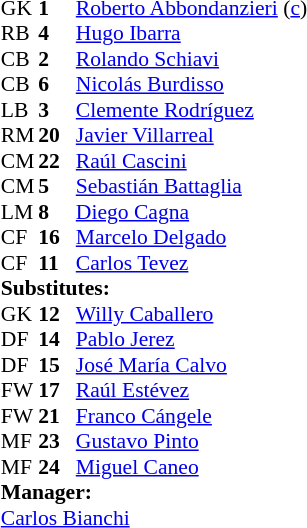<table style="font-size: 90%" cellspacing="0" cellpadding="0" align=center>
<tr>
<td colspan="4"></td>
</tr>
<tr>
<th width=25></th>
<th width=25></th>
</tr>
<tr>
<td>GK</td>
<td><strong>1</strong></td>
<td> <a href='#'>Roberto Abbondanzieri</a> (<a href='#'>c</a>)</td>
<td></td>
</tr>
<tr>
<td>RB</td>
<td><strong>4</strong></td>
<td> <a href='#'>Hugo Ibarra</a></td>
</tr>
<tr>
<td>CB</td>
<td><strong>2</strong></td>
<td> <a href='#'>Rolando Schiavi</a></td>
</tr>
<tr>
<td>CB</td>
<td><strong>6</strong></td>
<td> <a href='#'>Nicolás Burdisso</a></td>
</tr>
<tr>
<td>LB</td>
<td><strong>3</strong></td>
<td> <a href='#'>Clemente Rodríguez</a></td>
</tr>
<tr>
<td>RM</td>
<td><strong>20</strong></td>
<td> <a href='#'>Javier Villarreal</a></td>
<td></td>
<td></td>
</tr>
<tr>
<td>CM</td>
<td><strong>22</strong></td>
<td> <a href='#'>Raúl Cascini</a></td>
<td></td>
</tr>
<tr>
<td>CM</td>
<td><strong>5</strong></td>
<td> <a href='#'>Sebastián Battaglia</a></td>
</tr>
<tr>
<td>LM</td>
<td><strong>8</strong></td>
<td> <a href='#'>Diego Cagna</a></td>
<td></td>
<td></td>
</tr>
<tr>
<td>CF</td>
<td><strong>16</strong></td>
<td> <a href='#'>Marcelo Delgado</a></td>
</tr>
<tr>
<td>CF</td>
<td><strong>11</strong></td>
<td> <a href='#'>Carlos Tevez</a></td>
<td></td>
<td></td>
</tr>
<tr>
<td colspan=3><strong>Substitutes:</strong></td>
</tr>
<tr>
<td>GK</td>
<td><strong>12</strong></td>
<td> <a href='#'>Willy Caballero</a></td>
</tr>
<tr>
<td>DF</td>
<td><strong>14</strong></td>
<td> <a href='#'>Pablo Jerez</a></td>
<td></td>
<td></td>
</tr>
<tr>
<td>DF</td>
<td><strong>15</strong></td>
<td> <a href='#'>José María Calvo</a></td>
</tr>
<tr>
<td>FW</td>
<td><strong>17</strong></td>
<td> <a href='#'>Raúl Estévez</a></td>
</tr>
<tr>
<td>FW</td>
<td><strong>21</strong></td>
<td> <a href='#'>Franco Cángele</a></td>
<td></td>
<td></td>
</tr>
<tr>
<td>MF</td>
<td><strong>23</strong></td>
<td> <a href='#'>Gustavo Pinto</a></td>
</tr>
<tr>
<td>MF</td>
<td><strong>24</strong></td>
<td> <a href='#'>Miguel Caneo</a></td>
<td></td>
<td></td>
</tr>
<tr>
<td colspan=3><strong>Manager:</strong></td>
</tr>
<tr>
<td colspan=4> <a href='#'>Carlos Bianchi</a></td>
</tr>
</table>
